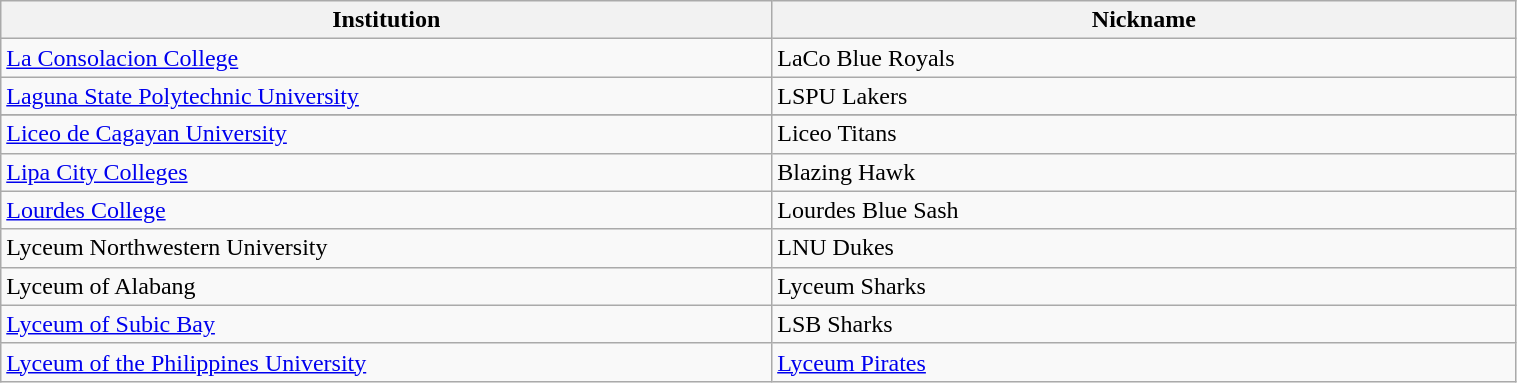<table class="wikitable" style="width: 80%">
<tr>
<th width=7%>Institution</th>
<th width=7%>Nickname</th>
</tr>
<tr>
<td><a href='#'>La Consolacion College</a></td>
<td>LaCo Blue Royals</td>
</tr>
<tr>
<td><a href='#'>Laguna State Polytechnic University</a></td>
<td>LSPU Lakers</td>
</tr>
<tr>
</tr>
<tr>
</tr>
<tr>
<td><a href='#'>Liceo de Cagayan University</a></td>
<td>Liceo Titans</td>
</tr>
<tr>
<td><a href='#'>Lipa City Colleges</a></td>
<td>Blazing Hawk</td>
</tr>
<tr>
<td><a href='#'>Lourdes College</a></td>
<td>Lourdes Blue Sash</td>
</tr>
<tr>
<td>Lyceum Northwestern University</td>
<td>LNU Dukes</td>
</tr>
<tr>
<td>Lyceum of Alabang</td>
<td>Lyceum Sharks</td>
</tr>
<tr>
<td><a href='#'>Lyceum of Subic Bay</a></td>
<td>LSB Sharks</td>
</tr>
<tr>
<td><a href='#'>Lyceum of the Philippines University</a></td>
<td><a href='#'>Lyceum Pirates</a></td>
</tr>
</table>
